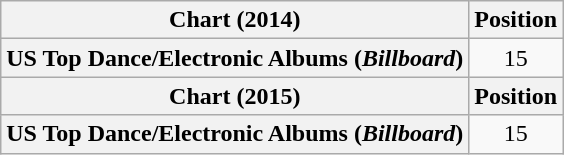<table class="wikitable plainrowheaders" style="text-align:center">
<tr>
<th>Chart (2014)</th>
<th>Position</th>
</tr>
<tr>
<th scope="row">US Top Dance/Electronic Albums (<em>Billboard</em>)</th>
<td>15</td>
</tr>
<tr>
<th>Chart (2015)</th>
<th>Position</th>
</tr>
<tr>
<th scope="row">US Top Dance/Electronic Albums (<em>Billboard</em>)</th>
<td>15</td>
</tr>
</table>
